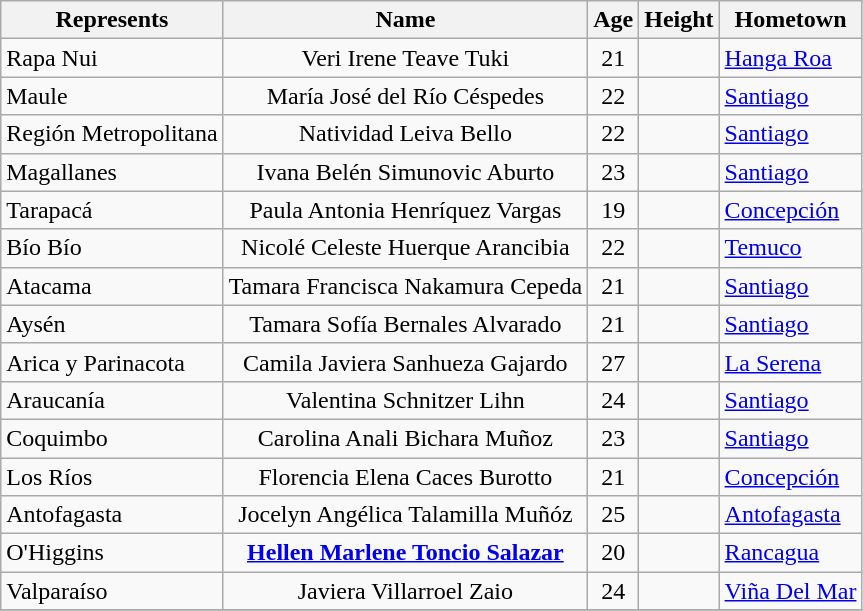<table class="sortable wikitable">
<tr>
<th>Represents</th>
<th>Name</th>
<th>Age</th>
<th>Height</th>
<th>Hometown</th>
</tr>
<tr>
<td>Rapa Nui</td>
<td style="text-align:center;">Veri Irene Teave Tuki</td>
<td style="text-align:center;">21</td>
<td style="text-align:center;"></td>
<td><a href='#'>Hanga Roa</a></td>
</tr>
<tr>
<td>Maule</td>
<td style="text-align:center;">María José del Río Céspedes</td>
<td style="text-align:center;">22</td>
<td style="text-align:center;"></td>
<td><a href='#'>Santiago</a></td>
</tr>
<tr>
<td>Región Metropolitana</td>
<td style="text-align:center;">Natividad Leiva Bello</td>
<td style="text-align:center;">22</td>
<td style="text-align:center;"></td>
<td><a href='#'>Santiago</a></td>
</tr>
<tr>
<td>Magallanes</td>
<td style="text-align:center;">Ivana Belén Simunovic Aburto</td>
<td style="text-align:center;">23</td>
<td style="text-align:center;"></td>
<td><a href='#'>Santiago</a></td>
</tr>
<tr>
<td>Tarapacá</td>
<td style="text-align:center;">Paula Antonia Henríquez Vargas</td>
<td style="text-align:center;">19</td>
<td style="text-align:center;"></td>
<td><a href='#'>Concepción</a></td>
</tr>
<tr>
<td>Bío Bío</td>
<td style="text-align:center;">Nicolé Celeste Huerque Arancibia</td>
<td style="text-align:center;">22</td>
<td style="text-align:center;"></td>
<td><a href='#'>Temuco</a></td>
</tr>
<tr>
<td>Atacama</td>
<td style="text-align:center;">Tamara Francisca Nakamura Cepeda</td>
<td style="text-align:center;">21</td>
<td style="text-align:center;"></td>
<td><a href='#'>Santiago</a></td>
</tr>
<tr>
<td>Aysén</td>
<td style="text-align:center;">Tamara Sofía Bernales Alvarado</td>
<td style="text-align:center;">21</td>
<td style="text-align:center;"></td>
<td><a href='#'>Santiago</a></td>
</tr>
<tr>
<td>Arica y Parinacota</td>
<td style="text-align:center;">Camila Javiera Sanhueza Gajardo</td>
<td style="text-align:center;">27</td>
<td style="text-align:center;"></td>
<td><a href='#'>La Serena</a></td>
</tr>
<tr>
<td>Araucanía</td>
<td style="text-align:center;">Valentina Schnitzer Lihn</td>
<td style="text-align:center;">24</td>
<td style="text-align:center;"></td>
<td><a href='#'>Santiago</a></td>
</tr>
<tr>
<td>Coquimbo</td>
<td style="text-align:center;">Carolina Anali Bichara Muñoz</td>
<td style="text-align:center;">23</td>
<td style="text-align:center;"></td>
<td><a href='#'>Santiago</a></td>
</tr>
<tr>
<td>Los Ríos</td>
<td style="text-align:center;">Florencia Elena Caces Burotto</td>
<td style="text-align:center;">21</td>
<td style="text-align:center;"></td>
<td><a href='#'>Concepción</a></td>
</tr>
<tr>
<td>Antofagasta</td>
<td style="text-align:center;">Jocelyn Angélica Talamilla Muñóz</td>
<td style="text-align:center;">25</td>
<td style="text-align:center;"></td>
<td><a href='#'>Antofagasta</a></td>
</tr>
<tr>
<td>O'Higgins</td>
<td style="text-align:center;"><strong><a href='#'>Hellen Marlene Toncio Salazar</a></strong></td>
<td style="text-align:center;">20</td>
<td style="text-align:center;"></td>
<td><a href='#'>Rancagua</a></td>
</tr>
<tr>
<td>Valparaíso</td>
<td style="text-align:center;">Javiera Villarroel Zaio</td>
<td style="text-align:center;">24</td>
<td style="text-align:center;"></td>
<td><a href='#'>Viña Del Mar</a></td>
</tr>
<tr>
</tr>
</table>
